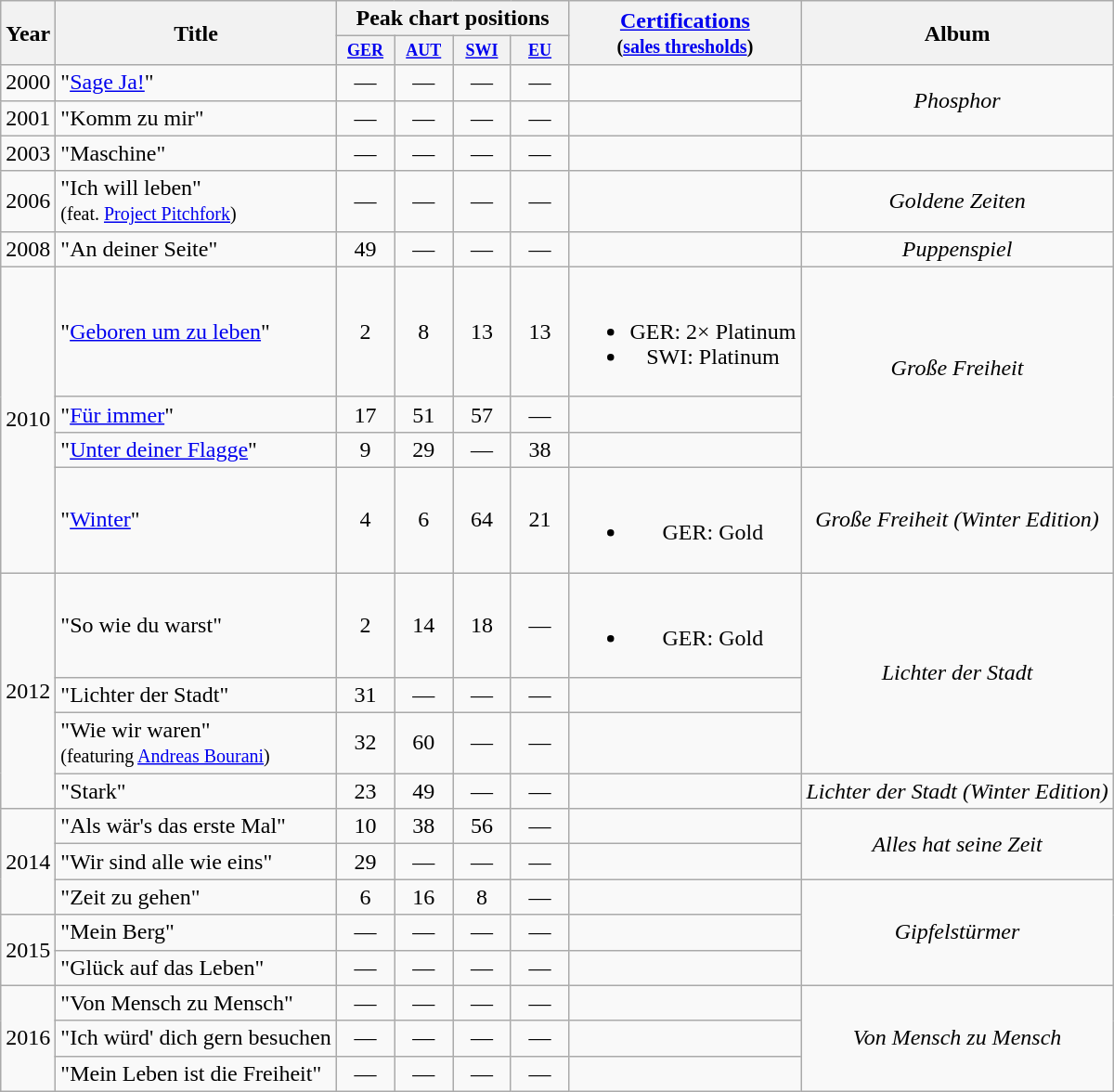<table class="wikitable" style="text-align:center">
<tr>
<th rowspan="2">Year</th>
<th rowspan="2">Title</th>
<th colspan="4">Peak chart positions</th>
<th rowspan="2"><a href='#'>Certifications</a><br><small>(<a href='#'>sales thresholds</a>)</small></th>
<th rowspan="2">Album</th>
</tr>
<tr>
<th style="width:3em;font-size:75%"><a href='#'>GER</a><br></th>
<th style="width:3em;font-size:75%"><a href='#'>AUT</a><br></th>
<th style="width:3em;font-size:75%"><a href='#'>SWI</a><br></th>
<th style="width:3em;font-size:75%"><a href='#'>EU</a><br></th>
</tr>
<tr>
<td>2000</td>
<td style="text-align:left;">"<a href='#'>Sage Ja!</a>"</td>
<td>—</td>
<td>—</td>
<td>—</td>
<td>—</td>
<td></td>
<td rowspan="2"><em>Phosphor</em></td>
</tr>
<tr>
<td>2001</td>
<td style="text-align:left;">"Komm zu mir"</td>
<td>—</td>
<td>—</td>
<td>—</td>
<td>—</td>
<td></td>
</tr>
<tr>
<td>2003</td>
<td style="text-align:left;">"Maschine"</td>
<td>—</td>
<td>—</td>
<td>—</td>
<td>—</td>
<td></td>
<td></td>
</tr>
<tr>
<td>2006</td>
<td style="text-align:left;">"Ich will leben" <br><small>(feat. <a href='#'>Project Pitchfork</a>)</small></td>
<td>—</td>
<td>—</td>
<td>—</td>
<td>—</td>
<td></td>
<td><em>Goldene Zeiten</em></td>
</tr>
<tr>
<td>2008</td>
<td style="text-align:left;">"An deiner Seite"</td>
<td>49</td>
<td>—</td>
<td>—</td>
<td>—</td>
<td></td>
<td><em>Puppenspiel</em></td>
</tr>
<tr>
<td rowspan="4">2010</td>
<td style="text-align:left;">"<a href='#'>Geboren um zu leben</a>"</td>
<td>2</td>
<td>8</td>
<td>13</td>
<td>13</td>
<td><br><ul><li>GER: 2× Platinum</li><li>SWI: Platinum</li></ul></td>
<td rowspan="3"><em>Große Freiheit</em></td>
</tr>
<tr>
<td style="text-align:left;">"<a href='#'>Für immer</a>"</td>
<td>17</td>
<td>51</td>
<td>57</td>
<td>—</td>
<td></td>
</tr>
<tr>
<td style="text-align:left;">"<a href='#'>Unter deiner Flagge</a>"</td>
<td>9</td>
<td>29</td>
<td>—</td>
<td>38</td>
<td></td>
</tr>
<tr>
<td style="text-align:left;">"<a href='#'>Winter</a>"</td>
<td>4</td>
<td>6</td>
<td>64</td>
<td>21</td>
<td><br><ul><li>GER: Gold</li></ul></td>
<td><em>Große Freiheit (Winter Edition)</em></td>
</tr>
<tr>
<td rowspan="4">2012</td>
<td style="text-align:left;">"So wie du warst"</td>
<td>2</td>
<td>14</td>
<td>18</td>
<td>—</td>
<td><br><ul><li>GER: Gold</li></ul></td>
<td rowspan="3"><em>Lichter der Stadt</em></td>
</tr>
<tr>
<td style="text-align:left;">"Lichter der Stadt"</td>
<td>31</td>
<td>—</td>
<td>—</td>
<td>—</td>
<td></td>
</tr>
<tr>
<td style="text-align:left;">"Wie wir waren" <br><small>(featuring <a href='#'>Andreas Bourani</a>)</small></td>
<td>32</td>
<td>60</td>
<td>—</td>
<td>—</td>
<td></td>
</tr>
<tr>
<td style="text-align:left;">"Stark"</td>
<td>23</td>
<td>49</td>
<td>—</td>
<td>—</td>
<td></td>
<td><em>Lichter der Stadt (Winter Edition)</em></td>
</tr>
<tr>
<td rowspan="3">2014</td>
<td style="text-align:left;">"Als wär's das erste Mal"</td>
<td>10</td>
<td>38</td>
<td>56</td>
<td>—</td>
<td></td>
<td rowspan="2"><em>Alles hat seine Zeit</em></td>
</tr>
<tr>
<td style="text-align:left;">"Wir sind alle wie eins"</td>
<td>29</td>
<td>—</td>
<td>—</td>
<td>—</td>
<td></td>
</tr>
<tr>
<td style="text-align:left;">"Zeit zu gehen"</td>
<td>6</td>
<td>16</td>
<td>8</td>
<td>—</td>
<td></td>
<td rowspan="3"><em>Gipfelstürmer</em></td>
</tr>
<tr>
<td rowspan="2">2015</td>
<td style="text-align:left;">"Mein Berg"</td>
<td>—</td>
<td>—</td>
<td>—</td>
<td>—</td>
<td></td>
</tr>
<tr>
<td style="text-align:left;">"Glück auf das Leben"</td>
<td>—</td>
<td>—</td>
<td>—</td>
<td>—</td>
<td></td>
</tr>
<tr>
<td rowspan="3">2016</td>
<td style="text-align:left;">"Von Mensch zu Mensch"</td>
<td>—</td>
<td>—</td>
<td>—</td>
<td>—</td>
<td></td>
<td rowspan="3"><em>Von Mensch zu Mensch</em></td>
</tr>
<tr>
<td style="text-align:left;">"Ich würd' dich gern besuchen<em></td>
<td>—</td>
<td>—</td>
<td>—</td>
<td>—</td>
<td></td>
</tr>
<tr>
<td style="text-align:left;">"Mein Leben ist die Freiheit"</td>
<td>—</td>
<td>—</td>
<td>—</td>
<td>—</td>
<td></td>
</tr>
</table>
